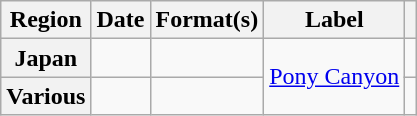<table class="wikitable plainrowheaders">
<tr>
<th scope="col">Region</th>
<th scope="col">Date</th>
<th scope="col">Format(s)</th>
<th scope="col">Label</th>
<th scope="col"></th>
</tr>
<tr>
<th scope="row">Japan</th>
<td></td>
<td></td>
<td rowspan="2"><a href='#'>Pony Canyon</a></td>
<td></td>
</tr>
<tr>
<th scope="row">Various</th>
<td></td>
<td></td>
<td></td>
</tr>
</table>
